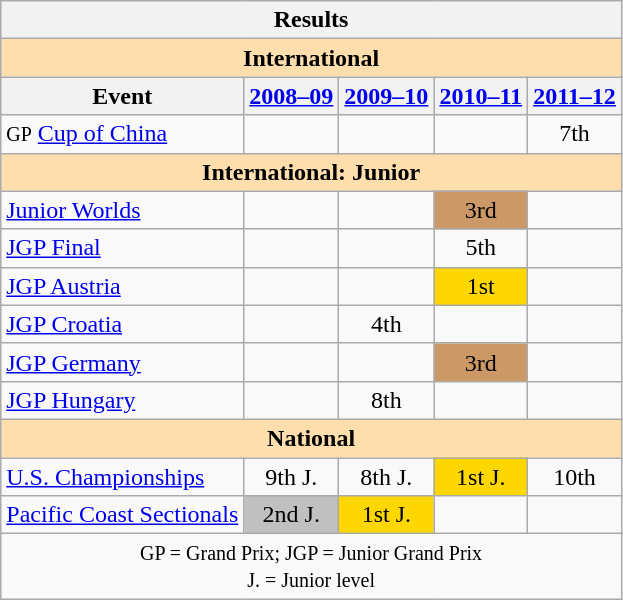<table class="wikitable" style="text-align:center">
<tr>
<th colspan=5 align=center><strong>Results</strong></th>
</tr>
<tr>
<th style="background-color: #ffdead; " colspan=5 align=center><strong>International</strong></th>
</tr>
<tr>
<th>Event</th>
<th><a href='#'>2008–09</a></th>
<th><a href='#'>2009–10</a></th>
<th><a href='#'>2010–11</a></th>
<th><a href='#'>2011–12</a></th>
</tr>
<tr>
<td align=left><small>GP</small> <a href='#'>Cup of China</a></td>
<td></td>
<td></td>
<td></td>
<td>7th</td>
</tr>
<tr>
<th style="background-color: #ffdead; " colspan=5 align=center><strong>International: Junior</strong></th>
</tr>
<tr>
<td align=left><a href='#'>Junior Worlds</a></td>
<td></td>
<td></td>
<td bgcolor=cc9966>3rd</td>
<td></td>
</tr>
<tr>
<td align=left><a href='#'>JGP Final</a></td>
<td></td>
<td></td>
<td>5th</td>
<td></td>
</tr>
<tr>
<td align=left><a href='#'>JGP Austria</a></td>
<td></td>
<td></td>
<td bgcolor=gold>1st</td>
<td></td>
</tr>
<tr>
<td align=left><a href='#'>JGP Croatia</a></td>
<td></td>
<td>4th</td>
<td></td>
<td></td>
</tr>
<tr>
<td align=left><a href='#'>JGP Germany</a></td>
<td></td>
<td></td>
<td bgcolor=cc9966>3rd</td>
<td></td>
</tr>
<tr>
<td align=left><a href='#'>JGP Hungary</a></td>
<td></td>
<td>8th</td>
<td></td>
<td></td>
</tr>
<tr>
<th style="background-color: #ffdead; " colspan=5 align=center><strong>National</strong></th>
</tr>
<tr>
<td align=left><a href='#'>U.S. Championships</a></td>
<td>9th J.</td>
<td>8th J.</td>
<td bgcolor=gold>1st J.</td>
<td>10th</td>
</tr>
<tr>
<td align=left><a href='#'>Pacific Coast Sectionals</a></td>
<td bgcolor=silver>2nd J.</td>
<td bgcolor=gold>1st J.</td>
<td></td>
<td></td>
</tr>
<tr>
<td colspan=5 align=center><small> GP = Grand Prix; JGP = Junior Grand Prix <br> J. = Junior level </small></td>
</tr>
</table>
